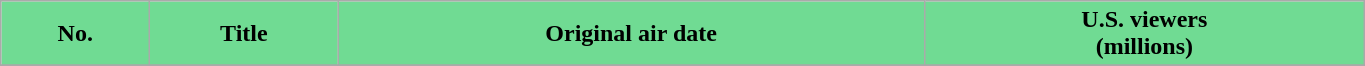<table class="wikitable plainrowheaders" width="72%">
<tr>
<th style="background-color: #70DB93;">No.</th>
<th style="background-color: #70DB93;">Title</th>
<th style="background-color: #70DB93;">Original air date</th>
<th style="background-color: #70DB93;">U.S. viewers<br>(millions)</th>
</tr>
<tr>
</tr>
</table>
